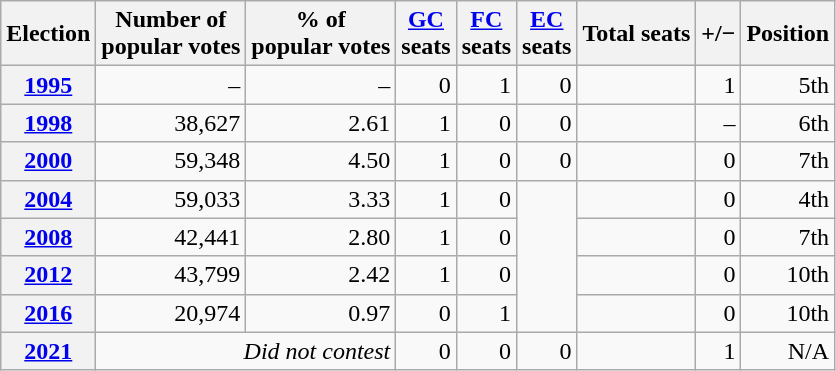<table class="wikitable" style="text-align: right;">
<tr align=center>
<th><strong>Election</strong></th>
<th>Number of<br>popular votes</th>
<th>% of<br>popular votes</th>
<th><a href='#'>GC</a><br>seats</th>
<th><a href='#'>FC</a><br>seats</th>
<th><a href='#'>EC</a><br>seats</th>
<th>Total seats</th>
<th>+/−</th>
<th>Position</th>
</tr>
<tr>
<th><a href='#'>1995</a></th>
<td>–</td>
<td>–</td>
<td>0</td>
<td>1</td>
<td>0</td>
<td></td>
<td>1</td>
<td>5th</td>
</tr>
<tr>
<th><a href='#'>1998</a></th>
<td>38,627</td>
<td>2.61</td>
<td>1</td>
<td>0</td>
<td>0</td>
<td></td>
<td>–</td>
<td>6th</td>
</tr>
<tr>
<th><a href='#'>2000</a></th>
<td>59,348</td>
<td>4.50</td>
<td>1</td>
<td>0</td>
<td>0</td>
<td></td>
<td>0</td>
<td>7th</td>
</tr>
<tr>
<th><a href='#'>2004</a></th>
<td>59,033</td>
<td>3.33</td>
<td>1</td>
<td>0</td>
<td rowspan=4></td>
<td></td>
<td>0</td>
<td>4th</td>
</tr>
<tr>
<th><a href='#'>2008</a></th>
<td>42,441</td>
<td>2.80</td>
<td>1</td>
<td>0</td>
<td></td>
<td>0</td>
<td>7th</td>
</tr>
<tr>
<th><a href='#'>2012</a></th>
<td>43,799</td>
<td>2.42</td>
<td>1</td>
<td>0</td>
<td></td>
<td>0</td>
<td>10th</td>
</tr>
<tr>
<th><a href='#'>2016</a></th>
<td>20,974</td>
<td>0.97</td>
<td>0</td>
<td>1</td>
<td></td>
<td>0</td>
<td>10th</td>
</tr>
<tr>
<th><a href='#'>2021</a></th>
<td colspan="2"><em>Did not contest</em></td>
<td>0</td>
<td>0</td>
<td>0</td>
<td></td>
<td>1</td>
<td>N/A</td>
</tr>
</table>
